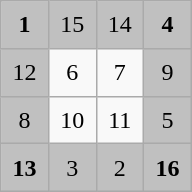<table class="wikitable" style="margin-left:auto;margin-right:auto;text-align:center;width:8em;height:8em;table-layout:fixed;">
<tr>
<td style="background-color: silver;"><strong>1</strong></td>
<td style="background-color: silver;">15</td>
<td style="background-color: silver;">14</td>
<td style="background-color: silver;"><strong>4</strong></td>
</tr>
<tr>
<td style="background-color: silver;">12</td>
<td>6</td>
<td>7</td>
<td style="background-color: silver;">9</td>
</tr>
<tr>
<td style="background-color: silver;">8</td>
<td>10</td>
<td>11</td>
<td style="background-color: silver;">5</td>
</tr>
<tr>
<td style="background-color: silver;"><strong>13</strong></td>
<td style="background-color: silver;">3</td>
<td style="background-color: silver;">2</td>
<td style="background-color: silver;"><strong>16</strong></td>
</tr>
</table>
